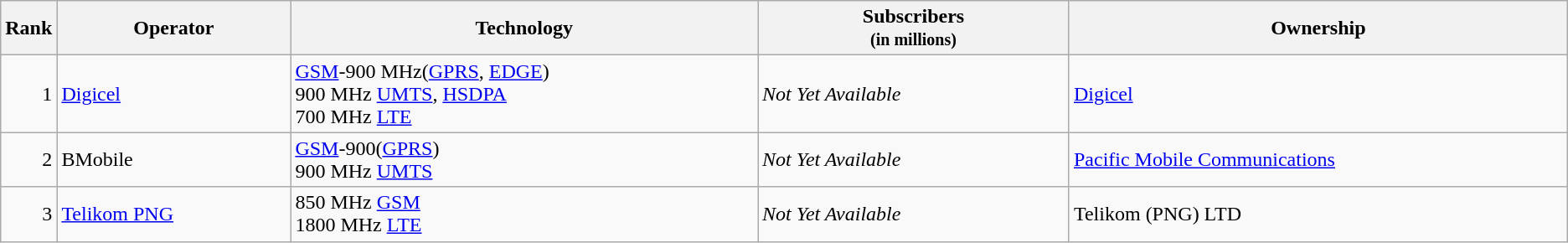<table class="wikitable">
<tr>
<th style="width:3%;">Rank</th>
<th style="width:15%;">Operator</th>
<th style="width:30%;">Technology</th>
<th style="width:20%;">Subscribers<br><small>(in millions)</small></th>
<th style="width:32%;">Ownership</th>
</tr>
<tr>
<td align=right>1</td>
<td><a href='#'>Digicel</a></td>
<td><a href='#'>GSM</a>-900 MHz(<a href='#'>GPRS</a>, <a href='#'>EDGE</a>)<br>900 MHz <a href='#'>UMTS</a>, <a href='#'>HSDPA</a><br>700 MHz <a href='#'>LTE</a></td>
<td><em>Not Yet Available</em></td>
<td><a href='#'>Digicel</a></td>
</tr>
<tr>
<td align=right>2</td>
<td>BMobile</td>
<td><a href='#'>GSM</a>-900(<a href='#'>GPRS</a>)<br>900 MHz <a href='#'>UMTS</a></td>
<td><em>Not Yet Available</em></td>
<td><a href='#'>Pacific Mobile Communications</a></td>
</tr>
<tr>
<td align=right>3</td>
<td><a href='#'>Telikom PNG</a></td>
<td>850 MHz <a href='#'>GSM</a><br>1800 MHz <a href='#'>LTE</a></td>
<td><em>Not Yet Available</em></td>
<td>Telikom (PNG) LTD</td>
</tr>
</table>
